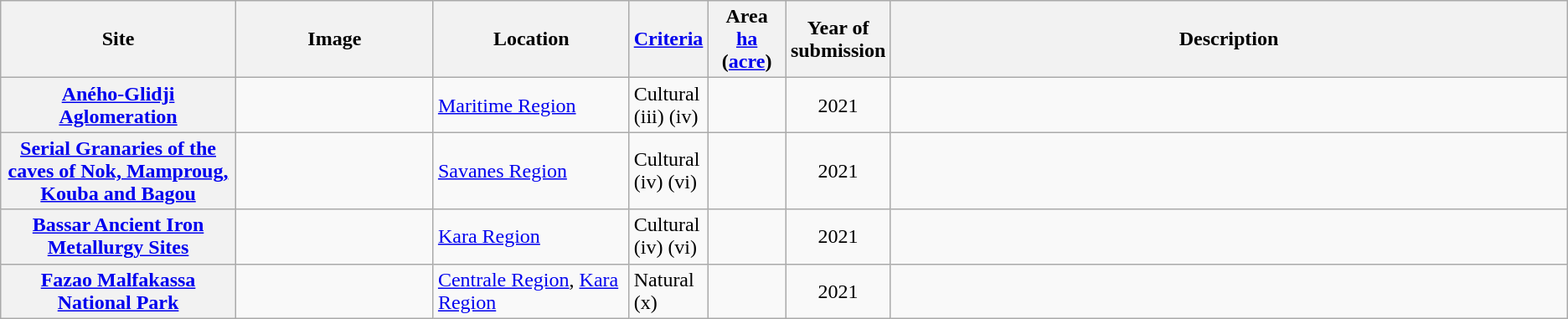<table class="wikitable sortable">
<tr>
<th scope="col" style="width:15%;">Site</th>
<th scope="col" class="unsortable" style="width:150px;">Image</th>
<th scope="col" style="width:12.5%;">Location</th>
<th scope="row" style="width:5%;"><a href='#'>Criteria</a></th>
<th scope="col" style="width:5%;">Area<br><a href='#'>ha</a> (<a href='#'>acre</a>)<br></th>
<th scope="col" style="width:5%;">Year of submission</th>
<th scope="col" class="unsortable">Description</th>
</tr>
<tr>
<th scope="row"><a href='#'>Aného-Glidji Aglomeration</a></th>
<td></td>
<td><a href='#'>Maritime Region</a> <small></small></td>
<td>Cultural (iii) (iv)</td>
<td></td>
<td align="center">2021</td>
<td></td>
</tr>
<tr>
<th scope="row"><a href='#'>Serial Granaries of the caves of Nok, Mamproug, Kouba and Bagou</a></th>
<td></td>
<td><a href='#'>Savanes Region</a> <small></small></td>
<td>Cultural (iv) (vi)</td>
<td></td>
<td align="center">2021</td>
<td></td>
</tr>
<tr>
<th scope="row"><a href='#'>Bassar Ancient Iron Metallurgy Sites</a></th>
<td></td>
<td><a href='#'>Kara Region</a> <small></small></td>
<td>Cultural (iv) (vi)</td>
<td></td>
<td align="center">2021</td>
<td></td>
</tr>
<tr>
<th scope="row"><a href='#'>Fazao Malfakassa National Park</a></th>
<td></td>
<td><a href='#'>Centrale Region</a>, <a href='#'>Kara Region</a> <small></small></td>
<td>Natural (x)</td>
<td></td>
<td align="center">2021</td>
<td></td>
</tr>
</table>
